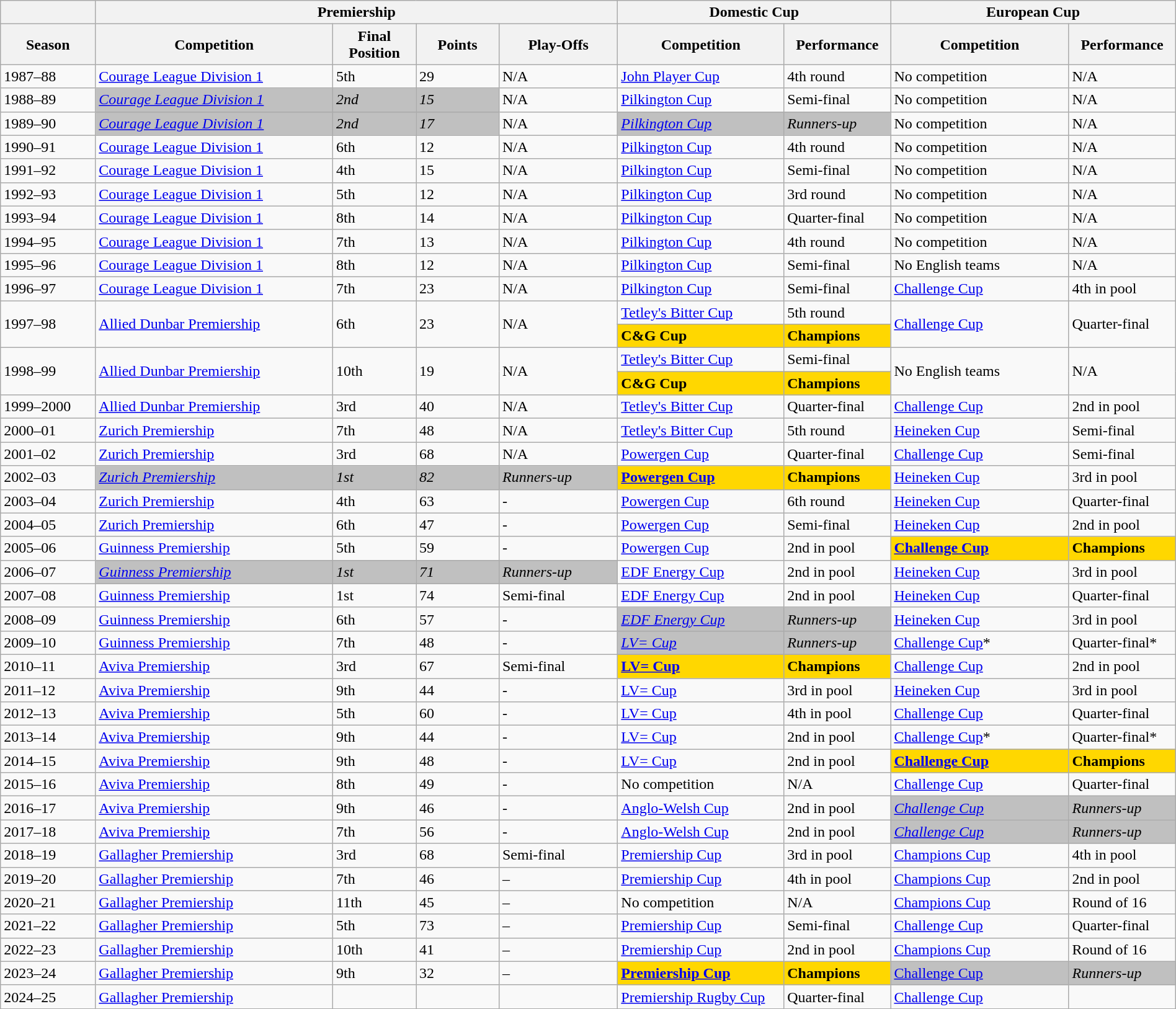<table class="wikitable" style="margin:auto; width:100%;">
<tr>
<th colspan="1"></th>
<th colspan="4">Premiership</th>
<th colspan="2">Domestic Cup</th>
<th colspan="2">European Cup</th>
</tr>
<tr>
<th style="text-align:center; width:8%;">Season</th>
<th style="text-align:center; width:20%;">Competition</th>
<th style="text-align:center; width:7%;">Final Position</th>
<th style="text-align:center; width:7%;">Points</th>
<th style="text-align:center; width:10%;">Play-Offs</th>
<th style="text-align:center; width:14%;">Competition</th>
<th style="text-align:center; width:9%;">Performance</th>
<th style="text-align:center; width:15%;">Competition</th>
<th style="text-align:center; width:9%;">Performance</th>
</tr>
<tr>
<td>1987–88</td>
<td><a href='#'>Courage League Division 1</a></td>
<td>5th</td>
<td>29</td>
<td>N/A</td>
<td><a href='#'>John Player Cup</a></td>
<td>4th round</td>
<td>No competition</td>
<td>N/A</td>
</tr>
<tr>
<td>1988–89</td>
<td style="background: silver"><em><a href='#'>Courage League Division 1</a></em></td>
<td style="background: silver"><em>2nd</em></td>
<td style="background: silver"><em>15</em></td>
<td>N/A</td>
<td><a href='#'>Pilkington Cup</a></td>
<td>Semi-final</td>
<td>No competition</td>
<td>N/A</td>
</tr>
<tr>
<td>1989–90</td>
<td style="background: silver"><em><a href='#'>Courage League Division 1</a></em></td>
<td style="background: silver"><em>2nd</em></td>
<td style="background: silver"><em>17</em></td>
<td>N/A</td>
<td style="background: silver"><em><a href='#'>Pilkington Cup</a></em></td>
<td style="background: silver"><em>Runners-up</em></td>
<td>No competition</td>
<td>N/A</td>
</tr>
<tr>
<td>1990–91</td>
<td><a href='#'>Courage League Division 1</a></td>
<td>6th</td>
<td>12</td>
<td>N/A</td>
<td><a href='#'>Pilkington Cup</a></td>
<td>4th round</td>
<td>No competition</td>
<td>N/A</td>
</tr>
<tr>
<td>1991–92</td>
<td><a href='#'>Courage League Division 1</a></td>
<td>4th</td>
<td>15</td>
<td>N/A</td>
<td><a href='#'>Pilkington Cup</a></td>
<td>Semi-final</td>
<td>No competition</td>
<td>N/A</td>
</tr>
<tr>
<td>1992–93</td>
<td><a href='#'>Courage League Division 1</a></td>
<td>5th</td>
<td>12</td>
<td>N/A</td>
<td><a href='#'>Pilkington Cup</a></td>
<td>3rd round</td>
<td>No competition</td>
<td>N/A</td>
</tr>
<tr>
<td>1993–94</td>
<td><a href='#'>Courage League Division 1</a></td>
<td>8th</td>
<td>14</td>
<td>N/A</td>
<td><a href='#'>Pilkington Cup</a></td>
<td>Quarter-final</td>
<td>No competition</td>
<td>N/A</td>
</tr>
<tr>
<td>1994–95</td>
<td><a href='#'>Courage League Division 1</a></td>
<td>7th</td>
<td>13</td>
<td>N/A</td>
<td><a href='#'>Pilkington Cup</a></td>
<td>4th round</td>
<td>No competition</td>
<td>N/A</td>
</tr>
<tr>
<td>1995–96</td>
<td><a href='#'>Courage League Division 1</a></td>
<td>8th</td>
<td>12</td>
<td>N/A</td>
<td><a href='#'>Pilkington Cup</a></td>
<td>Semi-final</td>
<td>No English teams</td>
<td>N/A</td>
</tr>
<tr>
<td>1996–97</td>
<td><a href='#'>Courage League Division 1</a></td>
<td>7th</td>
<td>23</td>
<td>N/A</td>
<td><a href='#'>Pilkington Cup</a></td>
<td>Semi-final</td>
<td><a href='#'>Challenge Cup</a></td>
<td>4th in pool</td>
</tr>
<tr>
<td rowspan=2>1997–98</td>
<td rowspan=2><a href='#'>Allied Dunbar Premiership</a></td>
<td rowspan=2>6th</td>
<td rowspan=2>23</td>
<td rowspan=2>N/A</td>
<td><a href='#'>Tetley's Bitter Cup</a></td>
<td>5th round</td>
<td rowspan=2><a href='#'>Challenge Cup</a></td>
<td rowspan=2>Quarter-final</td>
</tr>
<tr>
<td style="background: gold"><strong>C&G Cup</strong></td>
<td style="background: gold"><strong>Champions</strong></td>
</tr>
<tr>
<td rowspan=2>1998–99</td>
<td rowspan=2><a href='#'>Allied Dunbar Premiership</a></td>
<td rowspan=2>10th</td>
<td rowspan=2>19</td>
<td rowspan=2>N/A</td>
<td><a href='#'>Tetley's Bitter Cup</a></td>
<td>Semi-final</td>
<td rowspan=2>No English teams</td>
<td rowspan=2>N/A</td>
</tr>
<tr>
<td style="background: gold"><strong>C&G Cup</strong></td>
<td style="background: gold"><strong>Champions</strong></td>
</tr>
<tr>
<td>1999–2000</td>
<td><a href='#'>Allied Dunbar Premiership</a></td>
<td>3rd</td>
<td>40</td>
<td>N/A</td>
<td><a href='#'>Tetley's Bitter Cup</a></td>
<td>Quarter-final</td>
<td><a href='#'>Challenge Cup</a></td>
<td>2nd in pool</td>
</tr>
<tr>
<td>2000–01</td>
<td><a href='#'>Zurich Premiership</a></td>
<td>7th</td>
<td>48</td>
<td>N/A</td>
<td><a href='#'>Tetley's Bitter Cup</a></td>
<td>5th round</td>
<td><a href='#'>Heineken Cup</a></td>
<td>Semi-final</td>
</tr>
<tr>
<td>2001–02</td>
<td><a href='#'>Zurich Premiership</a></td>
<td>3rd</td>
<td>68</td>
<td>N/A</td>
<td><a href='#'>Powergen Cup</a></td>
<td>Quarter-final</td>
<td><a href='#'>Challenge Cup</a></td>
<td>Semi-final</td>
</tr>
<tr>
<td>2002–03</td>
<td style="background: silver"><em><a href='#'>Zurich Premiership</a></em></td>
<td style="background: silver"><em>1st</em></td>
<td style="background: silver"><em>82</em></td>
<td style="background: silver"><em>Runners-up</em></td>
<td style="background: gold"><strong><a href='#'>Powergen Cup</a></strong></td>
<td style="background: gold"><strong>Champions</strong></td>
<td><a href='#'>Heineken Cup</a></td>
<td>3rd in pool</td>
</tr>
<tr>
<td>2003–04</td>
<td><a href='#'>Zurich Premiership</a></td>
<td>4th</td>
<td>63</td>
<td>-</td>
<td><a href='#'>Powergen Cup</a></td>
<td>6th round</td>
<td><a href='#'>Heineken Cup</a></td>
<td>Quarter-final</td>
</tr>
<tr>
<td>2004–05</td>
<td><a href='#'>Zurich Premiership</a></td>
<td>6th</td>
<td>47</td>
<td>-</td>
<td><a href='#'>Powergen Cup</a></td>
<td>Semi-final</td>
<td><a href='#'>Heineken Cup</a></td>
<td>2nd in pool</td>
</tr>
<tr>
<td>2005–06</td>
<td><a href='#'>Guinness Premiership</a></td>
<td>5th</td>
<td>59</td>
<td>-</td>
<td><a href='#'>Powergen Cup</a></td>
<td>2nd in pool</td>
<td style="background: gold"><strong><a href='#'>Challenge Cup</a></strong></td>
<td style="background: gold"><strong>Champions</strong></td>
</tr>
<tr>
<td>2006–07</td>
<td style="background: silver"><em><a href='#'>Guinness Premiership</a></em></td>
<td style="background: silver"><em>1st</em></td>
<td style="background: silver"><em>71</em></td>
<td style="background: silver"><em>Runners-up</em></td>
<td><a href='#'>EDF Energy Cup</a></td>
<td>2nd in pool</td>
<td><a href='#'>Heineken Cup</a></td>
<td>3rd in pool</td>
</tr>
<tr>
<td>2007–08</td>
<td><a href='#'>Guinness Premiership</a></td>
<td>1st</td>
<td>74</td>
<td>Semi-final</td>
<td><a href='#'>EDF Energy Cup</a></td>
<td>2nd in pool</td>
<td><a href='#'>Heineken Cup</a></td>
<td>Quarter-final</td>
</tr>
<tr>
<td>2008–09</td>
<td><a href='#'>Guinness Premiership</a></td>
<td>6th</td>
<td>57</td>
<td>-</td>
<td style="background: silver"><em><a href='#'>EDF Energy Cup</a></em></td>
<td style="background: silver"><em>Runners-up</em></td>
<td><a href='#'>Heineken Cup</a></td>
<td>3rd in pool</td>
</tr>
<tr>
<td>2009–10</td>
<td><a href='#'>Guinness Premiership</a></td>
<td>7th</td>
<td>48</td>
<td>-</td>
<td style="background: silver"><em><a href='#'>LV= Cup</a></em></td>
<td style="background: silver"><em>Runners-up</em></td>
<td><a href='#'>Challenge Cup</a>*</td>
<td>Quarter-final*</td>
</tr>
<tr>
<td>2010–11</td>
<td><a href='#'>Aviva Premiership</a></td>
<td>3rd</td>
<td>67</td>
<td>Semi-final</td>
<td style="background: gold"><strong><a href='#'>LV= Cup</a></strong></td>
<td style="background: gold"><strong>Champions</strong></td>
<td><a href='#'>Challenge Cup</a></td>
<td>2nd in pool</td>
</tr>
<tr>
<td>2011–12</td>
<td><a href='#'>Aviva Premiership</a></td>
<td>9th</td>
<td>44</td>
<td>-</td>
<td><a href='#'>LV= Cup</a></td>
<td>3rd in pool</td>
<td><a href='#'>Heineken Cup</a></td>
<td>3rd in pool</td>
</tr>
<tr>
<td>2012–13</td>
<td><a href='#'>Aviva Premiership</a></td>
<td>5th</td>
<td>60</td>
<td>-</td>
<td><a href='#'>LV= Cup</a></td>
<td>4th in pool</td>
<td><a href='#'>Challenge Cup</a></td>
<td>Quarter-final</td>
</tr>
<tr>
<td>2013–14</td>
<td><a href='#'>Aviva Premiership</a></td>
<td>9th</td>
<td>44</td>
<td>-</td>
<td><a href='#'>LV= Cup</a></td>
<td>2nd in pool</td>
<td><a href='#'>Challenge Cup</a>*</td>
<td>Quarter-final*</td>
</tr>
<tr>
<td>2014–15</td>
<td><a href='#'>Aviva Premiership</a></td>
<td>9th</td>
<td>48</td>
<td>-</td>
<td><a href='#'>LV= Cup</a></td>
<td>2nd in pool</td>
<td style="background: gold"><strong><a href='#'>Challenge Cup</a></strong></td>
<td style="background: gold"><strong>Champions</strong></td>
</tr>
<tr>
<td>2015–16</td>
<td><a href='#'>Aviva Premiership</a></td>
<td>8th</td>
<td>49</td>
<td>-</td>
<td>No competition</td>
<td>N/A</td>
<td><a href='#'>Challenge Cup</a></td>
<td>Quarter-final</td>
</tr>
<tr>
<td>2016–17</td>
<td><a href='#'>Aviva Premiership</a></td>
<td>9th</td>
<td>46</td>
<td>-</td>
<td><a href='#'>Anglo-Welsh Cup</a></td>
<td>2nd in pool</td>
<td style="background: silver"><em><a href='#'>Challenge Cup</a></em></td>
<td style="background: silver"><em>Runners-up</em></td>
</tr>
<tr>
<td>2017–18</td>
<td><a href='#'>Aviva Premiership</a></td>
<td>7th</td>
<td>56</td>
<td>-</td>
<td><a href='#'>Anglo-Welsh Cup</a></td>
<td>2nd in pool</td>
<td style="background: silver"><em><a href='#'>Challenge Cup</a></em></td>
<td style="background: silver"><em>Runners-up</em></td>
</tr>
<tr>
<td>2018–19</td>
<td><a href='#'>Gallagher Premiership</a></td>
<td>3rd</td>
<td>68</td>
<td>Semi-final</td>
<td><a href='#'>Premiership Cup</a></td>
<td>3rd in pool</td>
<td><a href='#'>Champions Cup</a></td>
<td>4th in pool</td>
</tr>
<tr>
<td>2019–20</td>
<td><a href='#'>Gallagher Premiership</a></td>
<td>7th</td>
<td>46</td>
<td>–</td>
<td><a href='#'>Premiership Cup</a></td>
<td>4th in pool</td>
<td><a href='#'>Champions Cup</a></td>
<td>2nd in pool</td>
</tr>
<tr>
<td>2020–21</td>
<td><a href='#'>Gallagher Premiership</a></td>
<td>11th</td>
<td>45</td>
<td>–</td>
<td>No competition</td>
<td>N/A</td>
<td><a href='#'>Champions Cup</a></td>
<td>Round of 16</td>
</tr>
<tr>
<td>2021–22</td>
<td><a href='#'>Gallagher Premiership</a></td>
<td>5th</td>
<td>73</td>
<td>–</td>
<td><a href='#'>Premiership Cup</a></td>
<td>Semi-final</td>
<td><a href='#'>Challenge Cup</a></td>
<td>Quarter-final</td>
</tr>
<tr>
<td>2022–23</td>
<td><a href='#'>Gallagher Premiership</a></td>
<td>10th</td>
<td>41</td>
<td>–</td>
<td><a href='#'>Premiership Cup</a></td>
<td>2nd in pool</td>
<td><a href='#'>Champions Cup</a></td>
<td>Round of 16</td>
</tr>
<tr>
<td>2023–24</td>
<td><a href='#'>Gallagher Premiership</a></td>
<td>9th</td>
<td>32</td>
<td>–</td>
<td style="background: gold"><strong><a href='#'>Premiership Cup</a></strong></td>
<td style="background: gold"><strong>Champions</strong></td>
<td style="background: silver"><a href='#'>Challenge Cup</a></td>
<td style="background: silver"><em>Runners-up</em></td>
</tr>
<tr>
<td>2024–25</td>
<td><a href='#'>Gallagher Premiership</a></td>
<td></td>
<td></td>
<td></td>
<td><a href='#'>Premiership Rugby Cup</a></td>
<td>Quarter-final</td>
<td><a href='#'>Challenge Cup</a></td>
<td></td>
</tr>
</table>
